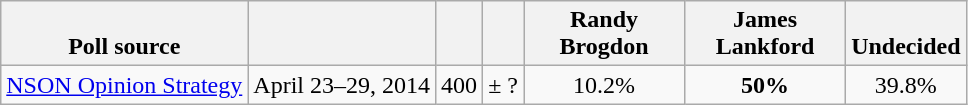<table class="wikitable" style="text-align:center">
<tr valign= bottom>
<th>Poll source</th>
<th></th>
<th></th>
<th></th>
<th style="width:100px;">Randy<br>Brogdon</th>
<th style="width:100px;">James<br>Lankford</th>
<th>Undecided</th>
</tr>
<tr>
<td align=left><a href='#'>NSON Opinion Strategy</a></td>
<td>April 23–29, 2014</td>
<td>400</td>
<td>± ?</td>
<td>10.2%</td>
<td><strong>50%</strong></td>
<td>39.8%</td>
</tr>
</table>
